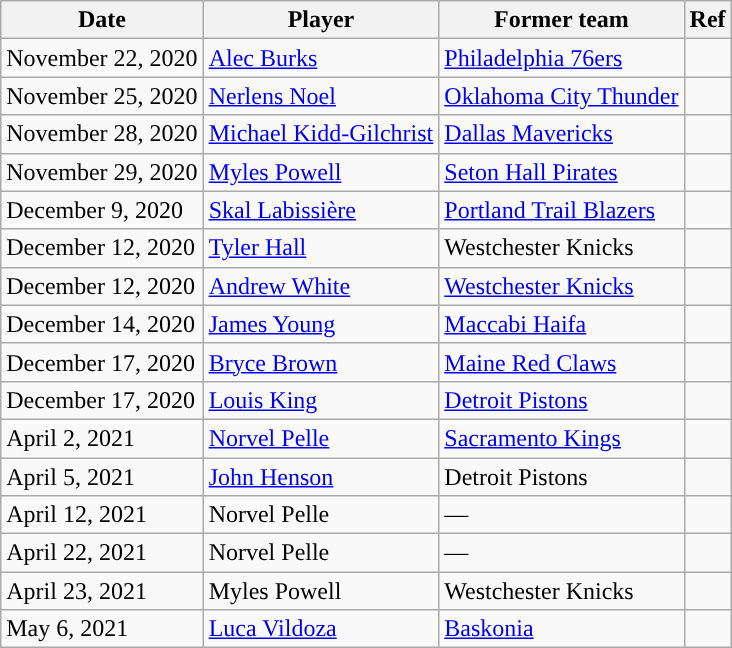<table class="wikitable" style="text-align:left;">
<tr>
<th>Date</th>
<th>Player</th>
<th>Former team</th>
<th>Ref</th>
</tr>
<tr>
<td>November 22, 2020</td>
<td><a href='#'>Alec Burks</a></td>
<td><a href='#'>Philadelphia 76ers</a></td>
<td></td>
</tr>
<tr>
<td>November 25, 2020</td>
<td><a href='#'>Nerlens Noel</a></td>
<td><a href='#'>Oklahoma City Thunder</a></td>
<td></td>
</tr>
<tr>
<td>November 28, 2020</td>
<td><a href='#'>Michael Kidd-Gilchrist</a></td>
<td><a href='#'>Dallas Mavericks</a></td>
<td></td>
</tr>
<tr>
<td>November 29, 2020</td>
<td><a href='#'>Myles Powell</a></td>
<td><a href='#'>Seton Hall Pirates</a></td>
<td></td>
</tr>
<tr>
<td>December 9, 2020</td>
<td><a href='#'>Skal Labissière</a></td>
<td><a href='#'>Portland Trail Blazers</a></td>
<td></td>
</tr>
<tr>
<td>December 12, 2020</td>
<td><a href='#'>Tyler Hall</a></td>
<td>Westchester Knicks</td>
<td></td>
</tr>
<tr>
<td>December 12, 2020</td>
<td><a href='#'>Andrew White</a></td>
<td><a href='#'>Westchester Knicks</a></td>
<td></td>
</tr>
<tr>
<td>December 14, 2020</td>
<td><a href='#'>James Young</a></td>
<td><a href='#'>Maccabi Haifa</a></td>
<td></td>
</tr>
<tr>
<td>December 17, 2020</td>
<td><a href='#'>Bryce Brown</a></td>
<td><a href='#'>Maine Red Claws</a></td>
<td></td>
</tr>
<tr>
<td>December 17, 2020</td>
<td><a href='#'>Louis King</a></td>
<td><a href='#'>Detroit Pistons</a></td>
<td></td>
</tr>
<tr>
<td>April 2, 2021</td>
<td><a href='#'>Norvel Pelle</a></td>
<td><a href='#'>Sacramento Kings</a></td>
<td></td>
</tr>
<tr>
<td>April 5, 2021</td>
<td><a href='#'>John Henson</a></td>
<td>Detroit Pistons</td>
<td></td>
</tr>
<tr>
<td>April 12, 2021</td>
<td>Norvel Pelle</td>
<td>—</td>
<td></td>
</tr>
<tr>
<td>April 22, 2021</td>
<td>Norvel Pelle</td>
<td>—</td>
<td></td>
</tr>
<tr>
<td>April 23, 2021</td>
<td>Myles Powell</td>
<td>Westchester Knicks</td>
<td></td>
</tr>
<tr>
<td>May 6, 2021</td>
<td><a href='#'>Luca Vildoza</a></td>
<td><a href='#'>Baskonia</a></td>
<td></td>
</tr>
</table>
